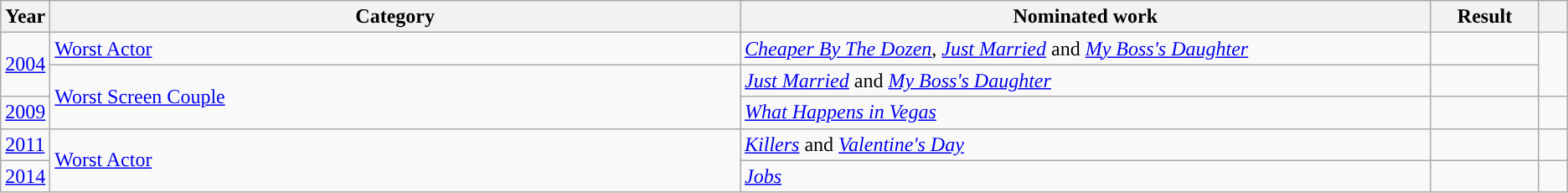<table class="wikitable">
<tr>
<th scope="col" style="width:1em;">Year</th>
<th scope="col" style="width:35em;">Category</th>
<th scope="col" style="width:35em;">Nominated work</th>
<th scope="col" style="width:5em;">Result</th>
<th scope="col" style="width:1em;"></th>
</tr>
<tr>
<td rowspan="2"><a href='#'>2004</a></td>
<td><a href='#'>Worst Actor</a></td>
<td><em><a href='#'>Cheaper By The Dozen</a></em>, <em><a href='#'>Just Married</a></em> and <em><a href='#'>My Boss's Daughter</a></em></td>
<td></td>
<td style="text-align:center;" rowspan="2"></td>
</tr>
<tr>
<td rowspan="2"><a href='#'>Worst Screen Couple</a></td>
<td><em><a href='#'>Just Married</a></em> and <em><a href='#'>My Boss's Daughter</a></em></td>
<td></td>
</tr>
<tr>
<td><a href='#'>2009</a></td>
<td><em><a href='#'>What Happens in Vegas</a></em></td>
<td></td>
<td style="text-align:center;"></td>
</tr>
<tr>
<td><a href='#'>2011</a></td>
<td rowspan="2"><a href='#'>Worst Actor</a></td>
<td><em><a href='#'>Killers</a></em> and <em><a href='#'>Valentine's Day</a></em></td>
<td></td>
<td style="text-align:center;"></td>
</tr>
<tr>
<td><a href='#'>2014</a></td>
<td><em><a href='#'>Jobs</a></em></td>
<td></td>
<td style="text-align:center;"></td>
</tr>
</table>
